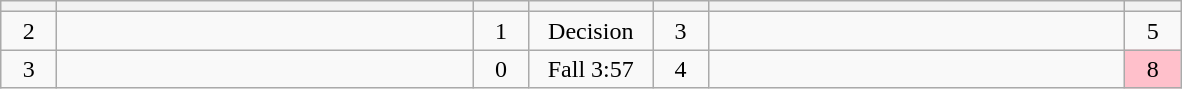<table class="wikitable" style="text-align: center;">
<tr>
<th width=30></th>
<th width=270></th>
<th width=30></th>
<th width=75></th>
<th width=30></th>
<th width=270></th>
<th width=30></th>
</tr>
<tr>
<td>2</td>
<td align=left><strong></strong></td>
<td>1</td>
<td>Decision</td>
<td>3</td>
<td align=left></td>
<td>5</td>
</tr>
<tr>
<td>3</td>
<td align=left><strong></strong></td>
<td>0</td>
<td>Fall 3:57</td>
<td>4</td>
<td align=left></td>
<td bgcolor=pink>8</td>
</tr>
</table>
